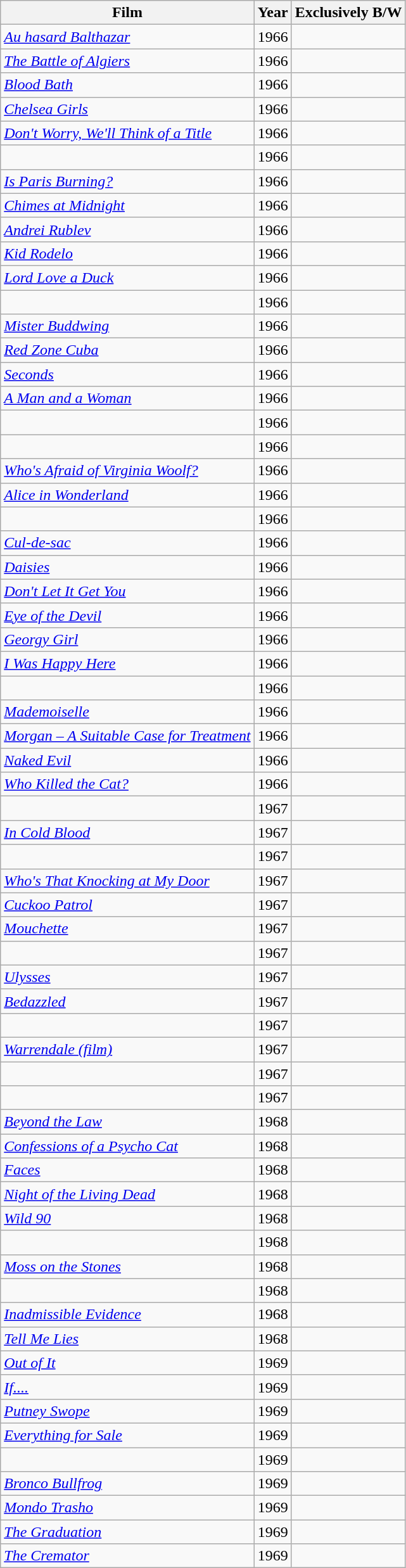<table class="wikitable sortable">
<tr>
<th>Film</th>
<th>Year</th>
<th>Exclusively B/W</th>
</tr>
<tr>
<td><em><a href='#'>Au hasard Balthazar</a></em></td>
<td>1966</td>
<td></td>
</tr>
<tr>
<td><em><a href='#'>The Battle of Algiers</a></em></td>
<td>1966</td>
<td></td>
</tr>
<tr>
<td><em><a href='#'>Blood Bath</a></em></td>
<td>1966</td>
<td></td>
</tr>
<tr>
<td><em><a href='#'>Chelsea Girls</a></em></td>
<td>1966</td>
<td></td>
</tr>
<tr>
<td><em><a href='#'>Don't Worry, We'll Think of a Title</a></em></td>
<td>1966</td>
<td></td>
</tr>
<tr>
<td><em></em></td>
<td>1966</td>
<td></td>
</tr>
<tr>
<td><em><a href='#'>Is Paris Burning?</a></em></td>
<td>1966</td>
<td></td>
</tr>
<tr>
<td><em><a href='#'>Chimes at Midnight</a></em></td>
<td>1966</td>
<td></td>
</tr>
<tr>
<td><em><a href='#'>Andrei Rublev</a></em></td>
<td>1966</td>
<td></td>
</tr>
<tr>
<td><em><a href='#'>Kid Rodelo</a></em></td>
<td>1966</td>
<td></td>
</tr>
<tr>
<td><em><a href='#'>Lord Love a Duck</a></em></td>
<td>1966</td>
<td></td>
</tr>
<tr>
<td><em></em></td>
<td>1966</td>
<td></td>
</tr>
<tr>
<td><em><a href='#'>Mister Buddwing</a></em></td>
<td>1966</td>
<td></td>
</tr>
<tr>
<td><em><a href='#'>Red Zone Cuba</a></em></td>
<td>1966</td>
<td></td>
</tr>
<tr>
<td><em><a href='#'>Seconds</a></em></td>
<td>1966</td>
<td></td>
</tr>
<tr>
<td><em><a href='#'>A Man and a Woman</a></em></td>
<td>1966</td>
<td></td>
</tr>
<tr>
<td><em></em></td>
<td>1966</td>
<td></td>
</tr>
<tr>
<td><em></em></td>
<td>1966</td>
<td></td>
</tr>
<tr>
<td><em><a href='#'>Who's Afraid of Virginia Woolf?</a></em></td>
<td>1966</td>
<td></td>
</tr>
<tr>
<td><em><a href='#'>Alice in Wonderland</a></em></td>
<td>1966</td>
<td></td>
</tr>
<tr>
<td><em></em></td>
<td>1966</td>
<td></td>
</tr>
<tr>
<td><em><a href='#'>Cul-de-sac</a></em></td>
<td>1966</td>
<td></td>
</tr>
<tr>
<td><em><a href='#'>Daisies</a></em></td>
<td>1966</td>
<td></td>
</tr>
<tr>
<td><em><a href='#'>Don't Let It Get You</a></em></td>
<td>1966</td>
<td></td>
</tr>
<tr>
<td><em><a href='#'>Eye of the Devil</a></em></td>
<td>1966</td>
<td></td>
</tr>
<tr>
<td><em><a href='#'>Georgy Girl</a></em></td>
<td>1966</td>
<td></td>
</tr>
<tr>
<td><em><a href='#'>I Was Happy Here</a></em></td>
<td>1966</td>
<td></td>
</tr>
<tr>
<td><em></em></td>
<td>1966</td>
<td></td>
</tr>
<tr>
<td><em><a href='#'>Mademoiselle</a></em></td>
<td>1966</td>
<td></td>
</tr>
<tr>
<td><em><a href='#'>Morgan – A Suitable Case for Treatment</a></em></td>
<td>1966</td>
<td></td>
</tr>
<tr>
<td><em><a href='#'>Naked Evil</a></em></td>
<td>1966</td>
<td></td>
</tr>
<tr>
<td><em><a href='#'>Who Killed the Cat?</a></em></td>
<td>1966</td>
<td></td>
</tr>
<tr>
<td><em></em></td>
<td>1967</td>
<td></td>
</tr>
<tr>
<td><em><a href='#'>In Cold Blood</a></em></td>
<td>1967</td>
<td></td>
</tr>
<tr>
<td><em></em></td>
<td>1967</td>
<td></td>
</tr>
<tr>
<td><em><a href='#'>Who's That Knocking at My Door</a></em></td>
<td>1967</td>
<td></td>
</tr>
<tr>
<td><em><a href='#'>Cuckoo Patrol</a></em></td>
<td>1967</td>
<td></td>
</tr>
<tr>
<td><em><a href='#'>Mouchette</a></em></td>
<td>1967</td>
<td></td>
</tr>
<tr>
<td><em></em></td>
<td>1967</td>
<td></td>
</tr>
<tr>
<td><em><a href='#'>Ulysses</a></em></td>
<td>1967</td>
<td></td>
</tr>
<tr>
<td><em><a href='#'>Bedazzled</a></em></td>
<td>1967</td>
<td></td>
</tr>
<tr>
<td><em></em></td>
<td>1967</td>
<td></td>
</tr>
<tr>
<td><em><a href='#'>Warrendale (film)</a></em></td>
<td>1967</td>
<td></td>
</tr>
<tr>
<td><em></em></td>
<td>1967</td>
<td></td>
</tr>
<tr>
<td><em></em></td>
<td>1967</td>
<td></td>
</tr>
<tr>
<td><em><a href='#'>Beyond the Law</a></em></td>
<td>1968</td>
<td></td>
</tr>
<tr>
<td><em><a href='#'>Confessions of a Psycho Cat</a></em></td>
<td>1968</td>
<td></td>
</tr>
<tr>
<td><em><a href='#'>Faces</a></em></td>
<td>1968</td>
<td></td>
</tr>
<tr>
<td><em><a href='#'>Night of the Living Dead</a></em></td>
<td>1968</td>
<td></td>
</tr>
<tr>
<td><em><a href='#'>Wild 90</a></em></td>
<td>1968</td>
<td></td>
</tr>
<tr>
<td><em></em></td>
<td>1968</td>
<td></td>
</tr>
<tr>
<td><em><a href='#'>Moss on the Stones</a></em></td>
<td>1968</td>
<td></td>
</tr>
<tr>
<td><em></em></td>
<td>1968</td>
<td></td>
</tr>
<tr>
<td><em><a href='#'>Inadmissible Evidence</a></em></td>
<td>1968</td>
<td></td>
</tr>
<tr>
<td><em><a href='#'>Tell Me Lies</a></em></td>
<td>1968</td>
<td></td>
</tr>
<tr>
<td><em><a href='#'>Out of It</a></em></td>
<td>1969</td>
<td></td>
</tr>
<tr>
<td><em><a href='#'>If....</a></em></td>
<td>1969</td>
<td></td>
</tr>
<tr>
<td><em><a href='#'>Putney Swope</a></em></td>
<td>1969</td>
<td></td>
</tr>
<tr>
<td><em><a href='#'>Everything for Sale</a></em></td>
<td>1969</td>
<td></td>
</tr>
<tr>
<td><em></em></td>
<td>1969</td>
<td></td>
</tr>
<tr>
<td><em><a href='#'>Bronco Bullfrog</a></em></td>
<td>1969</td>
<td></td>
</tr>
<tr>
<td><em><a href='#'>Mondo Trasho</a></em></td>
<td>1969</td>
<td></td>
</tr>
<tr>
<td><em><a href='#'>The Graduation</a></em></td>
<td>1969</td>
<td></td>
</tr>
<tr>
<td><em><a href='#'>The Cremator</a></em></td>
<td>1969</td>
<td></td>
</tr>
</table>
